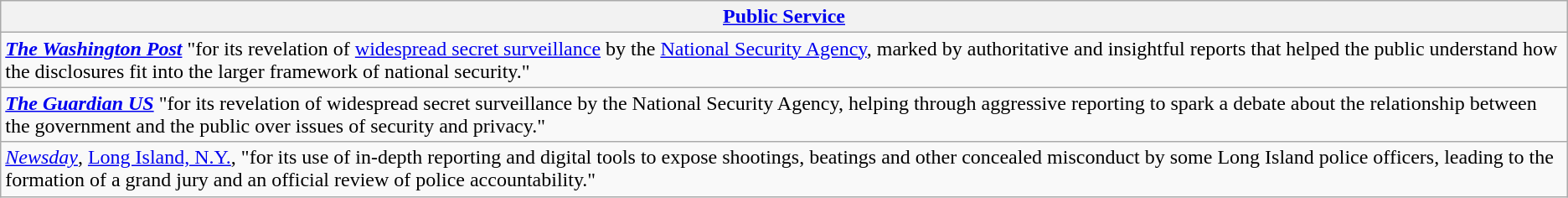<table class="wikitable" style="float:left; float:none;">
<tr>
<th><a href='#'>Public Service</a></th>
</tr>
<tr>
<td><strong><em><a href='#'>The Washington Post</a></em></strong> "for its revelation of <a href='#'>widespread secret surveillance</a> by the <a href='#'>National Security Agency</a>, marked by authoritative and insightful reports that helped the public understand how the disclosures fit into the larger framework of national security."</td>
</tr>
<tr>
<td><strong><em><a href='#'>The Guardian US</a></em></strong> "for its revelation of widespread secret surveillance by the National Security Agency, helping through aggressive reporting to spark a debate about the relationship between the government and the public over issues of security and privacy."</td>
</tr>
<tr>
<td><em><a href='#'>Newsday</a></em>, <a href='#'>Long Island, N.Y.</a>, "for its use of in-depth reporting and digital tools to expose shootings, beatings and other concealed misconduct by some Long Island police officers, leading to the formation of a grand jury and an official review of police accountability."</td>
</tr>
</table>
